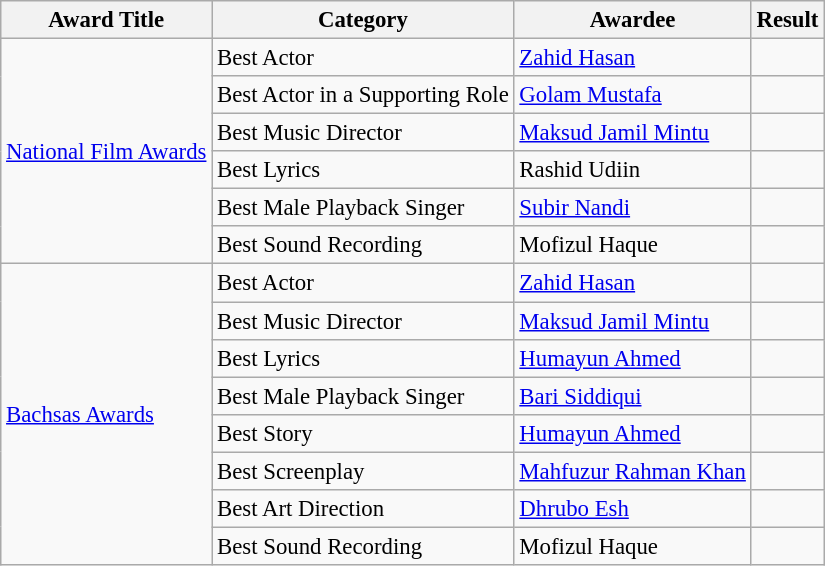<table class="wikitable" style="font-size:95%;" ;>
<tr>
<th>Award Title</th>
<th>Category</th>
<th>Awardee</th>
<th>Result</th>
</tr>
<tr>
<td rowspan="6"><a href='#'>National Film Awards</a></td>
<td>Best Actor</td>
<td><a href='#'>Zahid Hasan</a></td>
<td></td>
</tr>
<tr>
<td>Best Actor in a Supporting Role</td>
<td><a href='#'>Golam Mustafa</a></td>
<td></td>
</tr>
<tr>
<td>Best Music Director</td>
<td><a href='#'>Maksud Jamil Mintu</a></td>
<td></td>
</tr>
<tr>
<td>Best Lyrics</td>
<td>Rashid Udiin</td>
<td></td>
</tr>
<tr>
<td>Best Male Playback Singer</td>
<td><a href='#'>Subir Nandi</a></td>
<td></td>
</tr>
<tr>
<td>Best Sound Recording</td>
<td>Mofizul Haque</td>
<td></td>
</tr>
<tr>
<td rowspan="8"><a href='#'>Bachsas Awards</a></td>
<td>Best Actor</td>
<td><a href='#'>Zahid Hasan</a></td>
<td></td>
</tr>
<tr>
<td>Best Music Director</td>
<td><a href='#'>Maksud Jamil Mintu</a></td>
<td></td>
</tr>
<tr>
<td>Best Lyrics</td>
<td><a href='#'>Humayun Ahmed</a></td>
<td></td>
</tr>
<tr>
<td>Best Male Playback Singer</td>
<td><a href='#'>Bari Siddiqui</a></td>
<td></td>
</tr>
<tr>
<td>Best Story</td>
<td><a href='#'>Humayun Ahmed</a></td>
<td></td>
</tr>
<tr>
<td>Best Screenplay</td>
<td><a href='#'>Mahfuzur Rahman Khan</a></td>
<td></td>
</tr>
<tr>
<td>Best Art Direction</td>
<td><a href='#'>Dhrubo Esh</a></td>
<td></td>
</tr>
<tr>
<td>Best Sound Recording</td>
<td>Mofizul Haque</td>
<td></td>
</tr>
</table>
